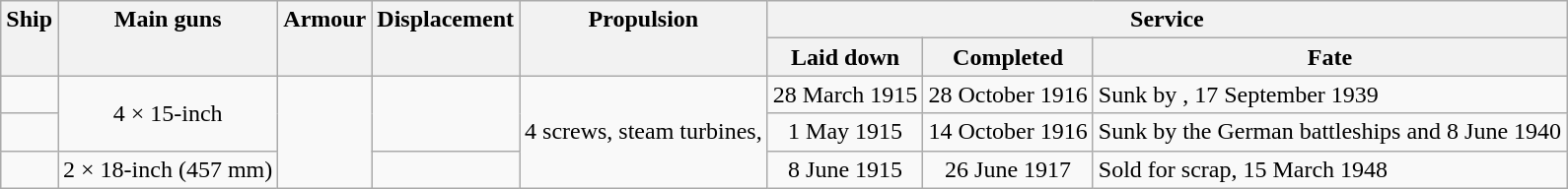<table class="wikitable">
<tr valign="top">
<th align= center rowspan=2>Ship</th>
<th align= center rowspan=2>Main guns</th>
<th align= center rowspan=2>Armour</th>
<th align= center rowspan=2>Displacement</th>
<th align= center rowspan=2>Propulsion</th>
<th align= center colspan=3>Service</th>
</tr>
<tr valign="top">
<th align= center>Laid down</th>
<th align= center>Completed</th>
<th align= center>Fate</th>
</tr>
<tr valign="center">
<td align= left></td>
<td align= center rowspan=2>4 × 15-inch</td>
<td align= center rowspan=3></td>
<td align= center rowspan=2></td>
<td align= center rowspan=3>4 screws, steam turbines,<br></td>
<td align= center>28 March 1915</td>
<td align= center>28 October 1916</td>
<td align= left>Sunk by , 17 September 1939</td>
</tr>
<tr valign="center">
<td align= left></td>
<td align= center>1 May 1915</td>
<td align= center>14 October 1916</td>
<td align= left>Sunk by the German battleships  and  8 June 1940</td>
</tr>
<tr valign="center">
<td align= left></td>
<td align= center>2 × 18-inch (457 mm)</td>
<td align= center></td>
<td align= center>8 June 1915</td>
<td align= center>26 June 1917</td>
<td align= left>Sold for scrap, 15 March 1948</td>
</tr>
</table>
